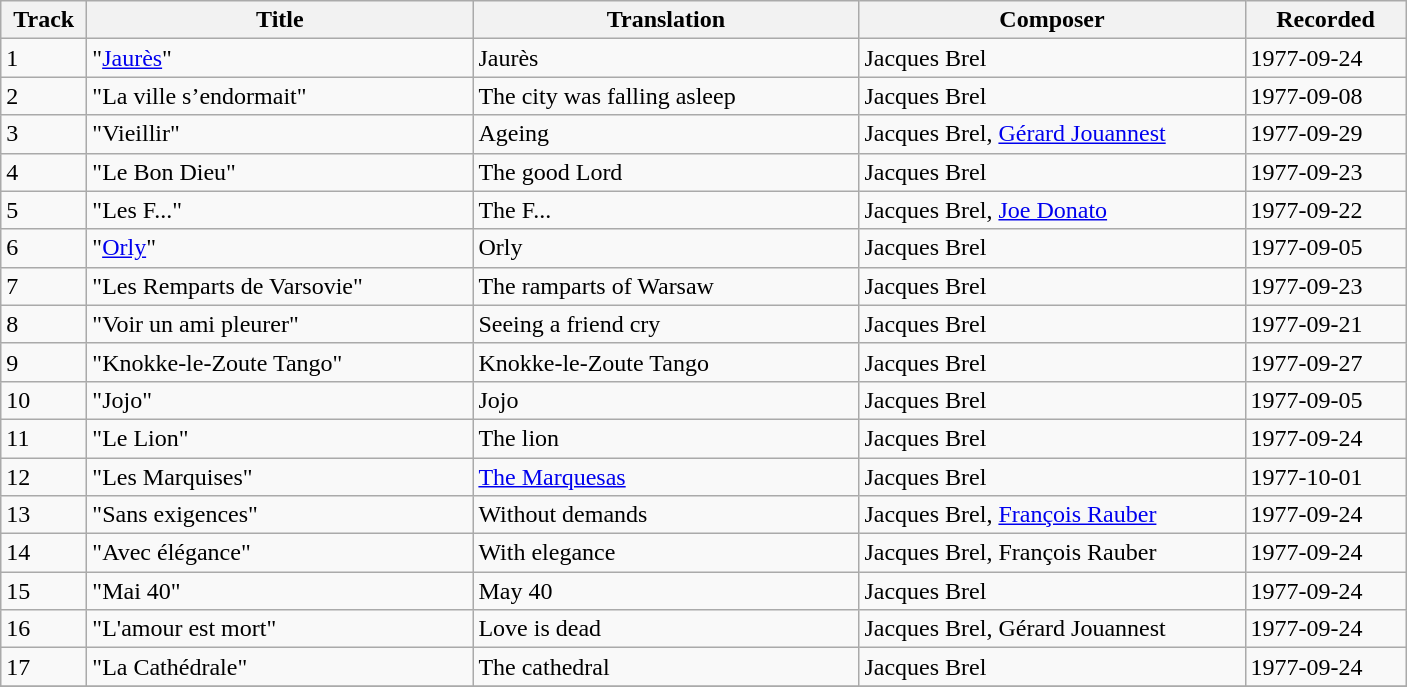<table class="wikitable">
<tr>
<th style="width:50px;">Track</th>
<th style="width:250px;">Title</th>
<th style="width:250px;">Translation</th>
<th style="width:250px;">Composer</th>
<th style="width:100px;">Recorded</th>
</tr>
<tr>
<td>1</td>
<td>"<a href='#'>Jaurès</a>"</td>
<td>Jaurès</td>
<td>Jacques Brel</td>
<td>1977-09-24</td>
</tr>
<tr>
<td>2</td>
<td>"La ville s’endormait"</td>
<td>The city was falling asleep</td>
<td>Jacques Brel</td>
<td>1977-09-08</td>
</tr>
<tr>
<td>3</td>
<td>"Vieillir"</td>
<td>Ageing</td>
<td>Jacques Brel, <a href='#'>Gérard Jouannest</a></td>
<td>1977-09-29</td>
</tr>
<tr>
<td>4</td>
<td>"Le Bon Dieu"</td>
<td>The good Lord</td>
<td>Jacques Brel</td>
<td>1977-09-23</td>
</tr>
<tr>
<td>5</td>
<td>"Les F..."</td>
<td>The F...</td>
<td>Jacques Brel, <a href='#'>Joe Donato</a></td>
<td>1977-09-22</td>
</tr>
<tr>
<td>6</td>
<td>"<a href='#'>Orly</a>"</td>
<td>Orly</td>
<td>Jacques Brel</td>
<td>1977-09-05</td>
</tr>
<tr>
<td>7</td>
<td>"Les Remparts de Varsovie"</td>
<td>The ramparts of Warsaw</td>
<td>Jacques Brel</td>
<td>1977-09-23</td>
</tr>
<tr>
<td>8</td>
<td>"Voir un ami pleurer"</td>
<td>Seeing a friend cry</td>
<td>Jacques Brel</td>
<td>1977-09-21</td>
</tr>
<tr>
<td>9</td>
<td>"Knokke-le-Zoute Tango"</td>
<td>Knokke-le-Zoute Tango</td>
<td>Jacques Brel</td>
<td>1977-09-27</td>
</tr>
<tr>
<td>10</td>
<td>"Jojo"</td>
<td>Jojo</td>
<td>Jacques Brel</td>
<td>1977-09-05</td>
</tr>
<tr>
<td>11</td>
<td>"Le Lion"</td>
<td>The lion</td>
<td>Jacques Brel</td>
<td>1977-09-24</td>
</tr>
<tr>
<td>12</td>
<td>"Les Marquises"</td>
<td><a href='#'>The Marquesas</a></td>
<td>Jacques Brel</td>
<td>1977-10-01</td>
</tr>
<tr>
<td>13</td>
<td>"Sans exigences"</td>
<td>Without demands</td>
<td>Jacques Brel, <a href='#'>François Rauber</a></td>
<td>1977-09-24</td>
</tr>
<tr>
<td>14</td>
<td>"Avec élégance"</td>
<td>With elegance</td>
<td>Jacques Brel, François Rauber</td>
<td>1977-09-24</td>
</tr>
<tr>
<td>15</td>
<td>"Mai 40"</td>
<td>May 40</td>
<td>Jacques Brel</td>
<td>1977-09-24</td>
</tr>
<tr>
<td>16</td>
<td>"L'amour est mort"</td>
<td>Love is dead</td>
<td>Jacques Brel, Gérard Jouannest</td>
<td>1977-09-24</td>
</tr>
<tr>
<td>17</td>
<td>"La Cathédrale"</td>
<td>The cathedral</td>
<td>Jacques Brel</td>
<td>1977-09-24</td>
</tr>
<tr>
</tr>
</table>
